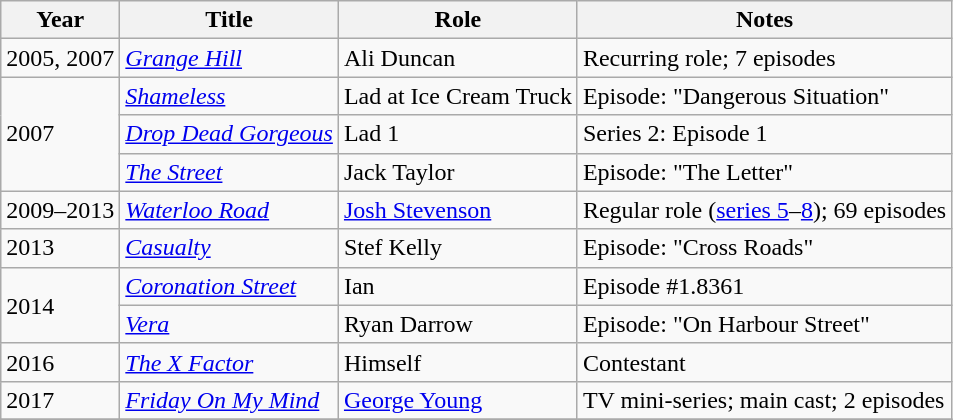<table class="wikitable sortable">
<tr>
<th>Year</th>
<th>Title</th>
<th class="unsortable">Role</th>
<th class="unsortable">Notes</th>
</tr>
<tr>
<td>2005, 2007</td>
<td><em><a href='#'>Grange Hill</a></em></td>
<td>Ali Duncan</td>
<td>Recurring role; 7 episodes</td>
</tr>
<tr>
<td rowspan="3">2007</td>
<td><em><a href='#'>Shameless</a></em></td>
<td>Lad at Ice Cream Truck</td>
<td>Episode: "Dangerous Situation"</td>
</tr>
<tr>
<td><em><a href='#'>Drop Dead Gorgeous</a></em></td>
<td>Lad 1</td>
<td>Series 2: Episode 1</td>
</tr>
<tr>
<td><em><a href='#'>The Street</a></em></td>
<td>Jack Taylor</td>
<td>Episode: "The Letter"</td>
</tr>
<tr>
<td>2009–2013</td>
<td><em><a href='#'>Waterloo Road</a></em></td>
<td><a href='#'>Josh Stevenson</a></td>
<td>Regular role (<a href='#'>series 5</a>–<a href='#'>8</a>); 69 episodes</td>
</tr>
<tr>
<td>2013</td>
<td><em><a href='#'>Casualty</a></em></td>
<td>Stef Kelly</td>
<td>Episode: "Cross Roads"</td>
</tr>
<tr>
<td rowspan="2">2014</td>
<td><em><a href='#'>Coronation Street</a></em></td>
<td>Ian</td>
<td>Episode #1.8361</td>
</tr>
<tr>
<td><em><a href='#'>Vera</a></em></td>
<td>Ryan Darrow</td>
<td>Episode: "On Harbour Street"</td>
</tr>
<tr>
<td>2016</td>
<td><em><a href='#'>The X Factor</a></em></td>
<td>Himself</td>
<td>Contestant</td>
</tr>
<tr>
<td>2017</td>
<td><em><a href='#'>Friday On My Mind</a></em></td>
<td><a href='#'>George Young</a></td>
<td>TV mini-series; main cast; 2 episodes</td>
</tr>
<tr>
</tr>
</table>
